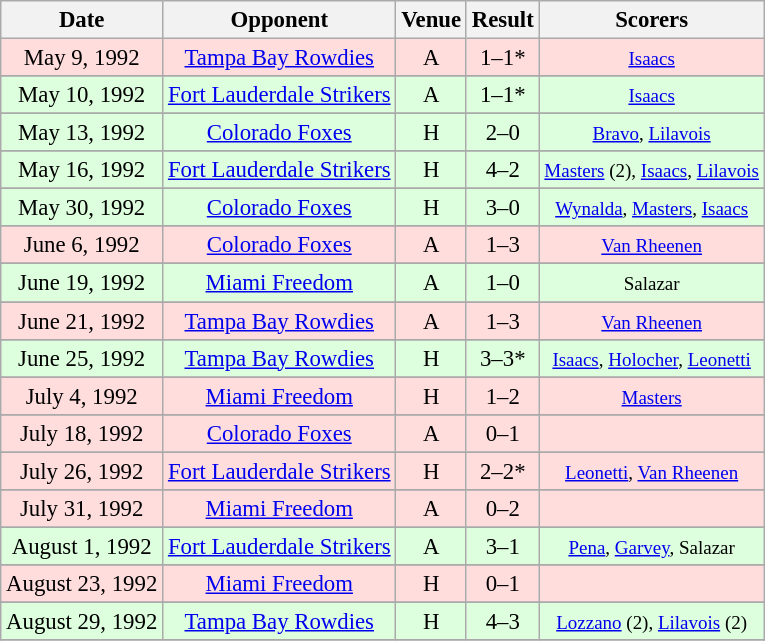<table class="wikitable" style="font-size:95%; text-align:center">
<tr>
<th>Date</th>
<th>Opponent</th>
<th>Venue</th>
<th>Result</th>
<th>Scorers</th>
</tr>
<tr bgcolor="#ffdddd">
<td>May 9, 1992</td>
<td><a href='#'>Tampa Bay Rowdies</a></td>
<td>A</td>
<td>1–1*</td>
<td><small><a href='#'>Isaacs</a></small></td>
</tr>
<tr>
</tr>
<tr bgcolor="#ddffdd">
<td>May 10, 1992</td>
<td><a href='#'>Fort Lauderdale Strikers</a></td>
<td>A</td>
<td>1–1*</td>
<td><small><a href='#'>Isaacs</a></small></td>
</tr>
<tr>
</tr>
<tr bgcolor="#ddffdd">
<td>May 13, 1992</td>
<td><a href='#'>Colorado Foxes</a></td>
<td>H</td>
<td>2–0</td>
<td><small><a href='#'>Bravo</a>, <a href='#'>Lilavois</a></small></td>
</tr>
<tr>
</tr>
<tr bgcolor="#ddffdd">
<td>May 16, 1992</td>
<td><a href='#'>Fort Lauderdale Strikers</a></td>
<td>H</td>
<td>4–2</td>
<td><small><a href='#'>Masters</a> (2), <a href='#'>Isaacs</a>, <a href='#'>Lilavois</a></small></td>
</tr>
<tr>
</tr>
<tr bgcolor="#ddffdd">
<td>May 30, 1992</td>
<td><a href='#'>Colorado Foxes</a></td>
<td>H</td>
<td>3–0</td>
<td><small><a href='#'>Wynalda</a>, <a href='#'>Masters</a>, <a href='#'>Isaacs</a></small></td>
</tr>
<tr>
</tr>
<tr bgcolor="#ffdddd">
<td>June 6, 1992</td>
<td><a href='#'>Colorado Foxes</a></td>
<td>A</td>
<td>1–3</td>
<td><small><a href='#'>Van Rheenen</a></small></td>
</tr>
<tr>
</tr>
<tr bgcolor="#ddffdd">
<td>June 19, 1992</td>
<td><a href='#'>Miami Freedom</a></td>
<td>A</td>
<td>1–0</td>
<td><small>Salazar</small></td>
</tr>
<tr>
</tr>
<tr bgcolor="#ffdddd">
<td>June 21, 1992</td>
<td><a href='#'>Tampa Bay Rowdies</a></td>
<td>A</td>
<td>1–3</td>
<td><small><a href='#'>Van Rheenen</a></small></td>
</tr>
<tr>
</tr>
<tr bgcolor="#ddffdd">
<td>June 25, 1992</td>
<td><a href='#'>Tampa Bay Rowdies</a></td>
<td>H</td>
<td>3–3*</td>
<td><small><a href='#'>Isaacs</a>, <a href='#'>Holocher</a>, <a href='#'>Leonetti</a></small></td>
</tr>
<tr>
</tr>
<tr bgcolor="#ffdddd">
<td>July 4, 1992</td>
<td><a href='#'>Miami Freedom</a></td>
<td>H</td>
<td>1–2</td>
<td><small><a href='#'>Masters</a></small></td>
</tr>
<tr>
</tr>
<tr bgcolor="#ffdddd">
<td>July 18, 1992</td>
<td><a href='#'>Colorado Foxes</a></td>
<td>A</td>
<td>0–1</td>
<td><small></small></td>
</tr>
<tr>
</tr>
<tr bgcolor="#ffdddd">
<td>July 26, 1992</td>
<td><a href='#'>Fort Lauderdale Strikers</a></td>
<td>H</td>
<td>2–2*</td>
<td><small><a href='#'>Leonetti</a>, <a href='#'>Van Rheenen</a></small></td>
</tr>
<tr>
</tr>
<tr bgcolor="#ffdddd">
<td>July 31, 1992</td>
<td><a href='#'>Miami Freedom</a></td>
<td>A</td>
<td>0–2</td>
<td><small></small></td>
</tr>
<tr>
</tr>
<tr bgcolor="#ddffdd">
<td>August 1, 1992</td>
<td><a href='#'>Fort Lauderdale Strikers</a></td>
<td>A</td>
<td>3–1</td>
<td><small><a href='#'>Pena</a>, <a href='#'>Garvey</a>, Salazar</small></td>
</tr>
<tr>
</tr>
<tr bgcolor="#ffdddd">
<td>August 23, 1992</td>
<td><a href='#'>Miami Freedom</a></td>
<td>H</td>
<td>0–1</td>
<td><small></small></td>
</tr>
<tr>
</tr>
<tr bgcolor="#ddffdd">
<td>August 29, 1992</td>
<td><a href='#'>Tampa Bay Rowdies</a></td>
<td>H</td>
<td>4–3</td>
<td><small><a href='#'>Lozzano</a> (2), <a href='#'>Lilavois</a> (2)</small></td>
</tr>
<tr>
</tr>
</table>
